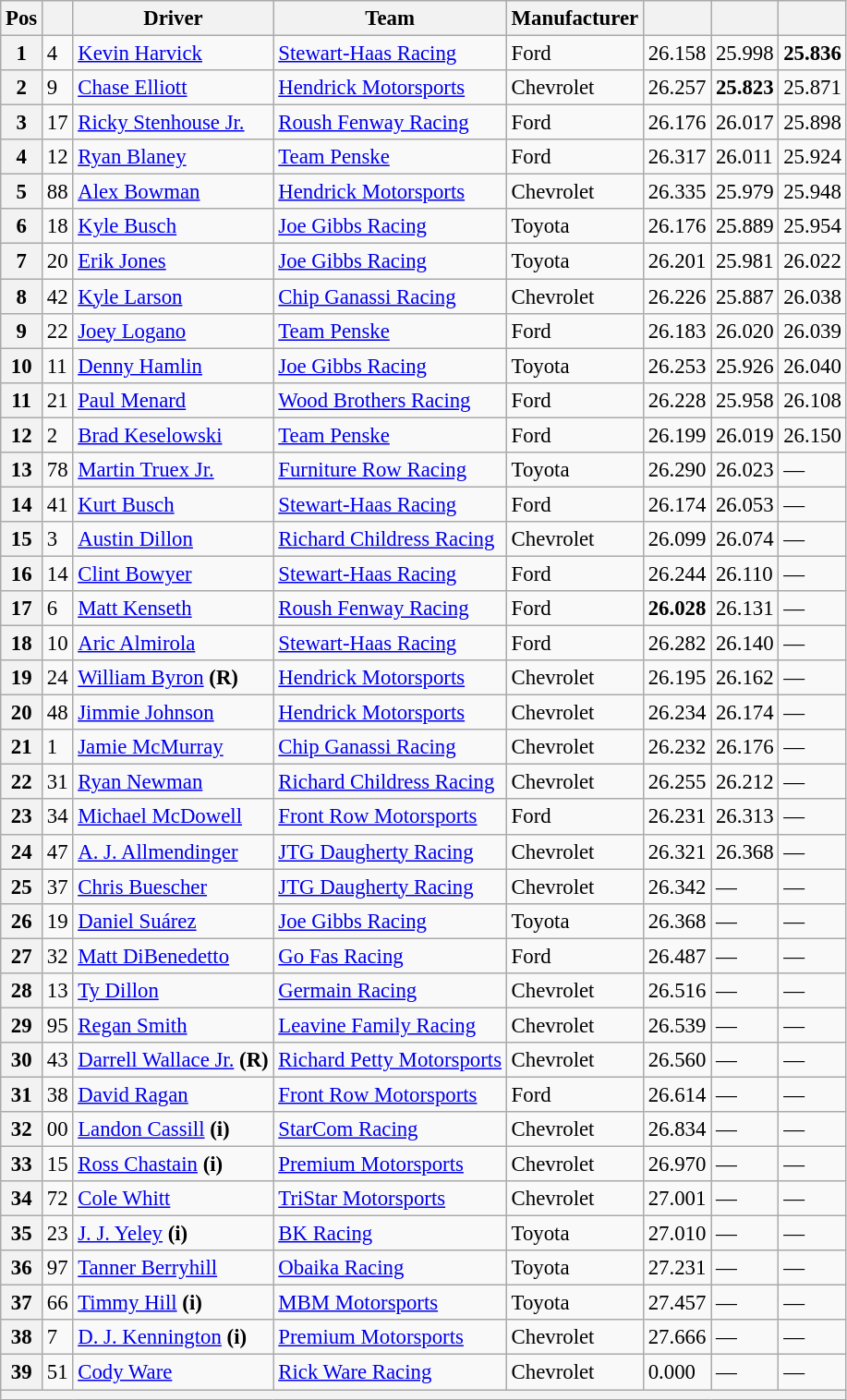<table class="wikitable" style="font-size:95%">
<tr>
<th>Pos</th>
<th></th>
<th>Driver</th>
<th>Team</th>
<th>Manufacturer</th>
<th></th>
<th></th>
<th></th>
</tr>
<tr>
<th>1</th>
<td>4</td>
<td><a href='#'>Kevin Harvick</a></td>
<td><a href='#'>Stewart-Haas Racing</a></td>
<td>Ford</td>
<td>26.158</td>
<td>25.998</td>
<td><strong>25.836</strong></td>
</tr>
<tr>
<th>2</th>
<td>9</td>
<td><a href='#'>Chase Elliott</a></td>
<td><a href='#'>Hendrick Motorsports</a></td>
<td>Chevrolet</td>
<td>26.257</td>
<td><strong>25.823</strong></td>
<td>25.871</td>
</tr>
<tr>
<th>3</th>
<td>17</td>
<td><a href='#'>Ricky Stenhouse Jr.</a></td>
<td><a href='#'>Roush Fenway Racing</a></td>
<td>Ford</td>
<td>26.176</td>
<td>26.017</td>
<td>25.898</td>
</tr>
<tr>
<th>4</th>
<td>12</td>
<td><a href='#'>Ryan Blaney</a></td>
<td><a href='#'>Team Penske</a></td>
<td>Ford</td>
<td>26.317</td>
<td>26.011</td>
<td>25.924</td>
</tr>
<tr>
<th>5</th>
<td>88</td>
<td><a href='#'>Alex Bowman</a></td>
<td><a href='#'>Hendrick Motorsports</a></td>
<td>Chevrolet</td>
<td>26.335</td>
<td>25.979</td>
<td>25.948</td>
</tr>
<tr>
<th>6</th>
<td>18</td>
<td><a href='#'>Kyle Busch</a></td>
<td><a href='#'>Joe Gibbs Racing</a></td>
<td>Toyota</td>
<td>26.176</td>
<td>25.889</td>
<td>25.954</td>
</tr>
<tr>
<th>7</th>
<td>20</td>
<td><a href='#'>Erik Jones</a></td>
<td><a href='#'>Joe Gibbs Racing</a></td>
<td>Toyota</td>
<td>26.201</td>
<td>25.981</td>
<td>26.022</td>
</tr>
<tr>
<th>8</th>
<td>42</td>
<td><a href='#'>Kyle Larson</a></td>
<td><a href='#'>Chip Ganassi Racing</a></td>
<td>Chevrolet</td>
<td>26.226</td>
<td>25.887</td>
<td>26.038</td>
</tr>
<tr>
<th>9</th>
<td>22</td>
<td><a href='#'>Joey Logano</a></td>
<td><a href='#'>Team Penske</a></td>
<td>Ford</td>
<td>26.183</td>
<td>26.020</td>
<td>26.039</td>
</tr>
<tr>
<th>10</th>
<td>11</td>
<td><a href='#'>Denny Hamlin</a></td>
<td><a href='#'>Joe Gibbs Racing</a></td>
<td>Toyota</td>
<td>26.253</td>
<td>25.926</td>
<td>26.040</td>
</tr>
<tr>
<th>11</th>
<td>21</td>
<td><a href='#'>Paul Menard</a></td>
<td><a href='#'>Wood Brothers Racing</a></td>
<td>Ford</td>
<td>26.228</td>
<td>25.958</td>
<td>26.108</td>
</tr>
<tr>
<th>12</th>
<td>2</td>
<td><a href='#'>Brad Keselowski</a></td>
<td><a href='#'>Team Penske</a></td>
<td>Ford</td>
<td>26.199</td>
<td>26.019</td>
<td>26.150</td>
</tr>
<tr>
<th>13</th>
<td>78</td>
<td><a href='#'>Martin Truex Jr.</a></td>
<td><a href='#'>Furniture Row Racing</a></td>
<td>Toyota</td>
<td>26.290</td>
<td>26.023</td>
<td>—</td>
</tr>
<tr>
<th>14</th>
<td>41</td>
<td><a href='#'>Kurt Busch</a></td>
<td><a href='#'>Stewart-Haas Racing</a></td>
<td>Ford</td>
<td>26.174</td>
<td>26.053</td>
<td>—</td>
</tr>
<tr>
<th>15</th>
<td>3</td>
<td><a href='#'>Austin Dillon</a></td>
<td><a href='#'>Richard Childress Racing</a></td>
<td>Chevrolet</td>
<td>26.099</td>
<td>26.074</td>
<td>—</td>
</tr>
<tr>
<th>16</th>
<td>14</td>
<td><a href='#'>Clint Bowyer</a></td>
<td><a href='#'>Stewart-Haas Racing</a></td>
<td>Ford</td>
<td>26.244</td>
<td>26.110</td>
<td>—</td>
</tr>
<tr>
<th>17</th>
<td>6</td>
<td><a href='#'>Matt Kenseth</a></td>
<td><a href='#'>Roush Fenway Racing</a></td>
<td>Ford</td>
<td><strong>26.028</strong></td>
<td>26.131</td>
<td>—</td>
</tr>
<tr>
<th>18</th>
<td>10</td>
<td><a href='#'>Aric Almirola</a></td>
<td><a href='#'>Stewart-Haas Racing</a></td>
<td>Ford</td>
<td>26.282</td>
<td>26.140</td>
<td>—</td>
</tr>
<tr>
<th>19</th>
<td>24</td>
<td><a href='#'>William Byron</a> <strong>(R)</strong></td>
<td><a href='#'>Hendrick Motorsports</a></td>
<td>Chevrolet</td>
<td>26.195</td>
<td>26.162</td>
<td>—</td>
</tr>
<tr>
<th>20</th>
<td>48</td>
<td><a href='#'>Jimmie Johnson</a></td>
<td><a href='#'>Hendrick Motorsports</a></td>
<td>Chevrolet</td>
<td>26.234</td>
<td>26.174</td>
<td>—</td>
</tr>
<tr>
<th>21</th>
<td>1</td>
<td><a href='#'>Jamie McMurray</a></td>
<td><a href='#'>Chip Ganassi Racing</a></td>
<td>Chevrolet</td>
<td>26.232</td>
<td>26.176</td>
<td>—</td>
</tr>
<tr>
<th>22</th>
<td>31</td>
<td><a href='#'>Ryan Newman</a></td>
<td><a href='#'>Richard Childress Racing</a></td>
<td>Chevrolet</td>
<td>26.255</td>
<td>26.212</td>
<td>—</td>
</tr>
<tr>
<th>23</th>
<td>34</td>
<td><a href='#'>Michael McDowell</a></td>
<td><a href='#'>Front Row Motorsports</a></td>
<td>Ford</td>
<td>26.231</td>
<td>26.313</td>
<td>—</td>
</tr>
<tr>
<th>24</th>
<td>47</td>
<td><a href='#'>A. J. Allmendinger</a></td>
<td><a href='#'>JTG Daugherty Racing</a></td>
<td>Chevrolet</td>
<td>26.321</td>
<td>26.368</td>
<td>—</td>
</tr>
<tr>
<th>25</th>
<td>37</td>
<td><a href='#'>Chris Buescher</a></td>
<td><a href='#'>JTG Daugherty Racing</a></td>
<td>Chevrolet</td>
<td>26.342</td>
<td>—</td>
<td>—</td>
</tr>
<tr>
<th>26</th>
<td>19</td>
<td><a href='#'>Daniel Suárez</a></td>
<td><a href='#'>Joe Gibbs Racing</a></td>
<td>Toyota</td>
<td>26.368</td>
<td>—</td>
<td>—</td>
</tr>
<tr>
<th>27</th>
<td>32</td>
<td><a href='#'>Matt DiBenedetto</a></td>
<td><a href='#'>Go Fas Racing</a></td>
<td>Ford</td>
<td>26.487</td>
<td>—</td>
<td>—</td>
</tr>
<tr>
<th>28</th>
<td>13</td>
<td><a href='#'>Ty Dillon</a></td>
<td><a href='#'>Germain Racing</a></td>
<td>Chevrolet</td>
<td>26.516</td>
<td>—</td>
<td>—</td>
</tr>
<tr>
<th>29</th>
<td>95</td>
<td><a href='#'>Regan Smith</a></td>
<td><a href='#'>Leavine Family Racing</a></td>
<td>Chevrolet</td>
<td>26.539</td>
<td>—</td>
<td>—</td>
</tr>
<tr>
<th>30</th>
<td>43</td>
<td><a href='#'>Darrell Wallace Jr.</a> <strong>(R)</strong></td>
<td><a href='#'>Richard Petty Motorsports</a></td>
<td>Chevrolet</td>
<td>26.560</td>
<td>—</td>
<td>—</td>
</tr>
<tr>
<th>31</th>
<td>38</td>
<td><a href='#'>David Ragan</a></td>
<td><a href='#'>Front Row Motorsports</a></td>
<td>Ford</td>
<td>26.614</td>
<td>—</td>
<td>—</td>
</tr>
<tr>
<th>32</th>
<td>00</td>
<td><a href='#'>Landon Cassill</a> <strong>(i)</strong></td>
<td><a href='#'>StarCom Racing</a></td>
<td>Chevrolet</td>
<td>26.834</td>
<td>—</td>
<td>—</td>
</tr>
<tr>
<th>33</th>
<td>15</td>
<td><a href='#'>Ross Chastain</a> <strong>(i)</strong></td>
<td><a href='#'>Premium Motorsports</a></td>
<td>Chevrolet</td>
<td>26.970</td>
<td>—</td>
<td>—</td>
</tr>
<tr>
<th>34</th>
<td>72</td>
<td><a href='#'>Cole Whitt</a></td>
<td><a href='#'>TriStar Motorsports</a></td>
<td>Chevrolet</td>
<td>27.001</td>
<td>—</td>
<td>—</td>
</tr>
<tr>
<th>35</th>
<td>23</td>
<td><a href='#'>J. J. Yeley</a> <strong>(i)</strong></td>
<td><a href='#'>BK Racing</a></td>
<td>Toyota</td>
<td>27.010</td>
<td>—</td>
<td>—</td>
</tr>
<tr>
<th>36</th>
<td>97</td>
<td><a href='#'>Tanner Berryhill</a></td>
<td><a href='#'>Obaika Racing</a></td>
<td>Toyota</td>
<td>27.231</td>
<td>—</td>
<td>—</td>
</tr>
<tr>
<th>37</th>
<td>66</td>
<td><a href='#'>Timmy Hill</a> <strong>(i)</strong></td>
<td><a href='#'>MBM Motorsports</a></td>
<td>Toyota</td>
<td>27.457</td>
<td>—</td>
<td>—</td>
</tr>
<tr>
<th>38</th>
<td>7</td>
<td><a href='#'>D. J. Kennington</a> <strong>(i)</strong></td>
<td><a href='#'>Premium Motorsports</a></td>
<td>Chevrolet</td>
<td>27.666</td>
<td>—</td>
<td>—</td>
</tr>
<tr>
<th>39</th>
<td>51</td>
<td><a href='#'>Cody Ware</a></td>
<td><a href='#'>Rick Ware Racing</a></td>
<td>Chevrolet</td>
<td>0.000</td>
<td>—</td>
<td>—</td>
</tr>
<tr>
<th colspan="8"></th>
</tr>
</table>
